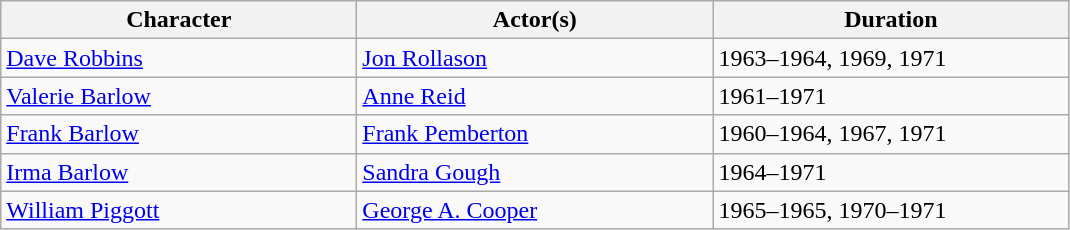<table class="wikitable">
<tr>
<th scope="col" style="width:230px;">Character</th>
<th scope="col" style="width:230px;">Actor(s)</th>
<th scope="col" style="width:230px;">Duration</th>
</tr>
<tr>
<td><a href='#'>Dave Robbins</a></td>
<td><a href='#'>Jon Rollason</a></td>
<td>1963–1964, 1969, 1971</td>
</tr>
<tr>
<td><a href='#'>Valerie Barlow</a></td>
<td><a href='#'>Anne Reid</a></td>
<td>1961–1971</td>
</tr>
<tr>
<td><a href='#'>Frank Barlow</a></td>
<td><a href='#'>Frank Pemberton</a></td>
<td>1960–1964, 1967, 1971</td>
</tr>
<tr>
<td><a href='#'>Irma Barlow</a></td>
<td><a href='#'>Sandra Gough</a></td>
<td>1964–1971</td>
</tr>
<tr>
<td><a href='#'>William Piggott</a></td>
<td><a href='#'>George A. Cooper</a></td>
<td>1965–1965, 1970–1971</td>
</tr>
</table>
